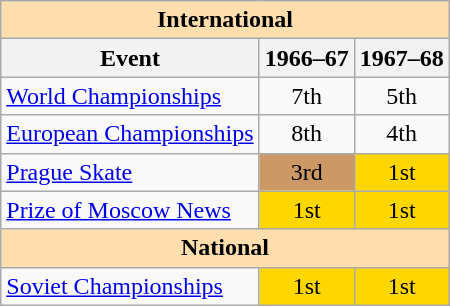<table class="wikitable" style="text-align:center">
<tr>
<th style="background-color: #ffdead; " colspan=3 align=center>International</th>
</tr>
<tr>
<th>Event</th>
<th>1966–67</th>
<th>1967–68</th>
</tr>
<tr>
<td align=left><a href='#'>World Championships</a></td>
<td>7th</td>
<td>5th</td>
</tr>
<tr>
<td align=left><a href='#'>European Championships</a></td>
<td>8th</td>
<td>4th</td>
</tr>
<tr>
<td align=left><a href='#'>Prague Skate</a></td>
<td bgcolor=cc9966>3rd</td>
<td bgcolor=gold>1st</td>
</tr>
<tr>
<td align=left><a href='#'>Prize of Moscow News</a></td>
<td bgcolor=gold>1st</td>
<td bgcolor=gold>1st</td>
</tr>
<tr>
<th style="background-color: #ffdead; " colspan=3 align=center>National</th>
</tr>
<tr>
<td align=left><a href='#'>Soviet Championships</a></td>
<td bgcolor=gold>1st</td>
<td bgcolor=gold>1st</td>
</tr>
</table>
